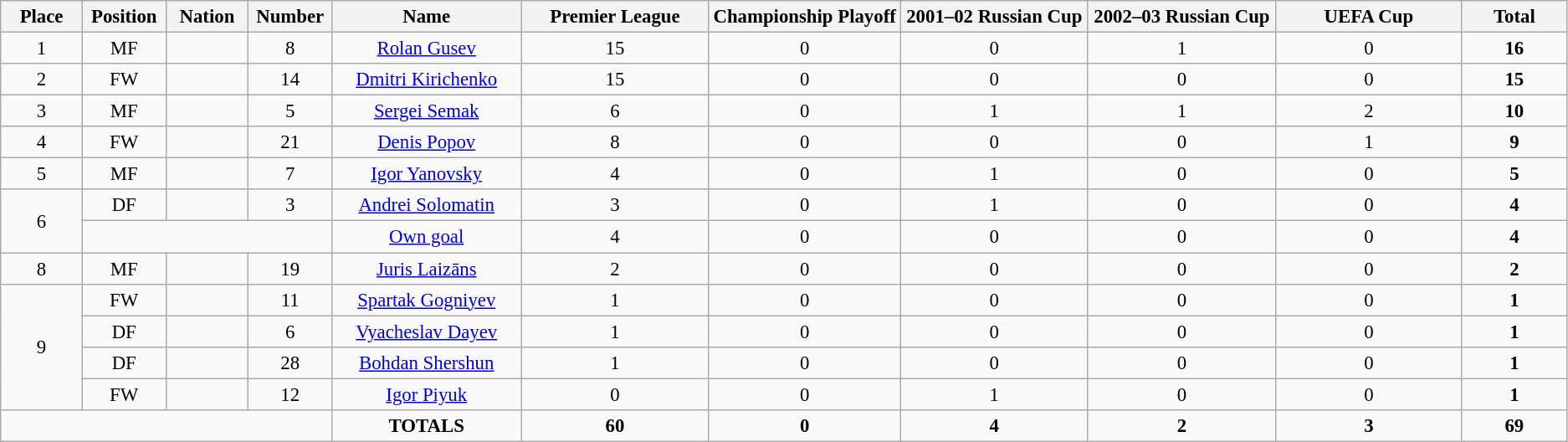<table class="wikitable" style="font-size: 95%; text-align: center;">
<tr>
<th width=60>Place</th>
<th width=60>Position</th>
<th width=60>Nation</th>
<th width=60>Number</th>
<th width=150>Name</th>
<th width=150>Premier League</th>
<th width=150>Championship Playoff</th>
<th width=150>2001–02 Russian Cup</th>
<th width=150>2002–03 Russian Cup</th>
<th width=150>UEFA Cup</th>
<th width=80><strong>Total</strong></th>
</tr>
<tr>
<td>1</td>
<td>MF</td>
<td></td>
<td>8</td>
<td><a href='#'>Rolan Gusev</a></td>
<td>15</td>
<td>0</td>
<td>0</td>
<td>1</td>
<td>0</td>
<td><strong>16</strong></td>
</tr>
<tr>
<td>2</td>
<td>FW</td>
<td></td>
<td>14</td>
<td><a href='#'>Dmitri Kirichenko</a></td>
<td>15</td>
<td>0</td>
<td>0</td>
<td>0</td>
<td>0</td>
<td><strong>15</strong></td>
</tr>
<tr>
<td>3</td>
<td>MF</td>
<td></td>
<td>5</td>
<td><a href='#'>Sergei Semak</a></td>
<td>6</td>
<td>0</td>
<td>1</td>
<td>1</td>
<td>2</td>
<td><strong>10</strong></td>
</tr>
<tr>
<td>4</td>
<td>FW</td>
<td></td>
<td>21</td>
<td><a href='#'>Denis Popov</a></td>
<td>8</td>
<td>0</td>
<td>0</td>
<td>0</td>
<td>1</td>
<td><strong>9</strong></td>
</tr>
<tr>
<td>5</td>
<td>MF</td>
<td></td>
<td>7</td>
<td><a href='#'>Igor Yanovsky</a></td>
<td>4</td>
<td>0</td>
<td>1</td>
<td>0</td>
<td>0</td>
<td><strong>5</strong></td>
</tr>
<tr>
<td rowspan="2">6</td>
<td>DF</td>
<td></td>
<td>3</td>
<td><a href='#'>Andrei Solomatin</a></td>
<td>3</td>
<td>0</td>
<td>1</td>
<td>0</td>
<td>0</td>
<td><strong>4</strong></td>
</tr>
<tr>
<td colspan="3"></td>
<td><a href='#'>Own goal</a></td>
<td>4</td>
<td>0</td>
<td>0</td>
<td>0</td>
<td>0</td>
<td><strong>4</strong></td>
</tr>
<tr>
<td>8</td>
<td>MF</td>
<td></td>
<td>19</td>
<td><a href='#'>Juris Laizāns</a></td>
<td>2</td>
<td>0</td>
<td>0</td>
<td>0</td>
<td>0</td>
<td><strong>2</strong></td>
</tr>
<tr>
<td rowspan="4">9</td>
<td>FW</td>
<td></td>
<td>11</td>
<td><a href='#'>Spartak Gogniyev</a></td>
<td>1</td>
<td>0</td>
<td>0</td>
<td>0</td>
<td>0</td>
<td><strong>1</strong></td>
</tr>
<tr>
<td>DF</td>
<td></td>
<td>6</td>
<td><a href='#'>Vyacheslav Dayev</a></td>
<td>1</td>
<td>0</td>
<td>0</td>
<td>0</td>
<td>0</td>
<td><strong>1</strong></td>
</tr>
<tr>
<td>DF</td>
<td></td>
<td>28</td>
<td><a href='#'>Bohdan Shershun</a></td>
<td>1</td>
<td>0</td>
<td>0</td>
<td>0</td>
<td>0</td>
<td><strong>1</strong></td>
</tr>
<tr>
<td>FW</td>
<td></td>
<td>12</td>
<td><a href='#'>Igor Piyuk</a></td>
<td>0</td>
<td>0</td>
<td>1</td>
<td>0</td>
<td>0</td>
<td><strong>1</strong></td>
</tr>
<tr>
<td colspan="4"></td>
<td><strong>TOTALS</strong></td>
<td><strong>60</strong></td>
<td><strong>0</strong></td>
<td><strong>4</strong></td>
<td><strong>2</strong></td>
<td><strong>3</strong></td>
<td><strong>69</strong></td>
</tr>
</table>
